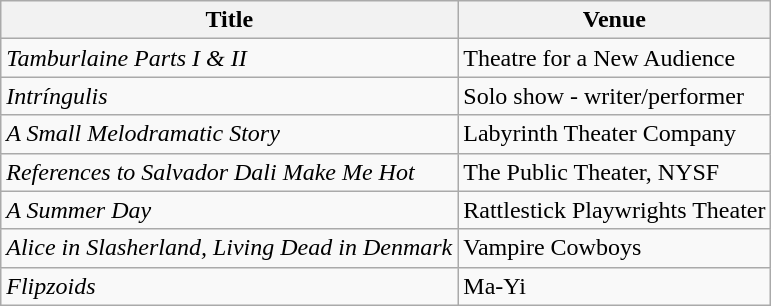<table class="wikitable">
<tr>
<th>Title</th>
<th>Venue</th>
</tr>
<tr>
<td><em>Tamburlaine Parts I & II</em></td>
<td>Theatre for a New Audience</td>
</tr>
<tr>
<td><em>Intríngulis</em></td>
<td>Solo show - writer/performer</td>
</tr>
<tr>
<td><em>A Small Melodramatic Story</em></td>
<td>Labyrinth Theater Company</td>
</tr>
<tr>
<td><em>References to Salvador Dali Make Me Hot</em></td>
<td>The Public Theater, NYSF</td>
</tr>
<tr>
<td><em>A Summer Day</em></td>
<td>Rattlestick Playwrights Theater</td>
</tr>
<tr>
<td><em>Alice in Slasherland, Living Dead in Denmark</em></td>
<td>Vampire Cowboys</td>
</tr>
<tr>
<td><em>Flipzoids</em></td>
<td>Ma-Yi</td>
</tr>
</table>
